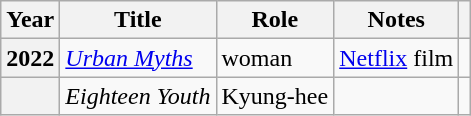<table class="wikitable plainrowheaders">
<tr>
<th scope="col">Year</th>
<th scope="col">Title</th>
<th scope="col">Role</th>
<th scope="col">Notes</th>
<th scope="col" class="unsortable"></th>
</tr>
<tr>
<th scope="row">2022</th>
<td><em><a href='#'>Urban Myths</a></em></td>
<td>woman</td>
<td><a href='#'>Netflix</a> film</td>
<td style="text-align:center"></td>
</tr>
<tr>
<th scope="row"></th>
<td><em>Eighteen Youth</em></td>
<td>Kyung-hee</td>
<td></td>
<td style="text-align:center"></td>
</tr>
</table>
